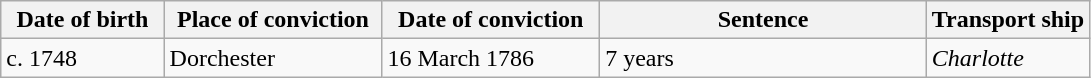<table class="wikitable sortable plainrowheaders" style="width=1024px;">
<tr>
<th style="width: 15%;">Date of birth</th>
<th style="width: 20%;">Place of conviction</th>
<th style="width: 20%;">Date of conviction</th>
<th style="width: 30%;">Sentence</th>
<th style="width: 15%;">Transport ship</th>
</tr>
<tr>
<td>c. 1748</td>
<td>Dorchester</td>
<td>16 March 1786</td>
<td>7 years</td>
<td><em>Charlotte</em></td>
</tr>
</table>
